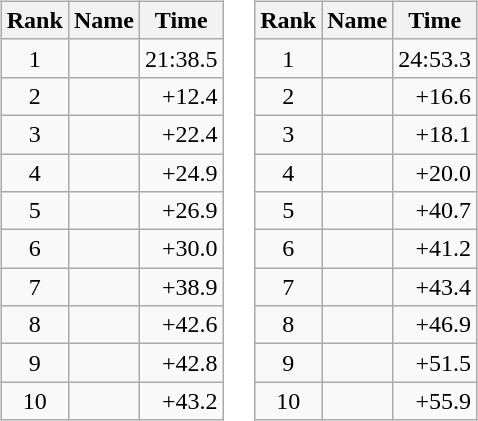<table border="0">
<tr>
<td valign="top"><br><table class="wikitable">
<tr>
<th>Rank</th>
<th>Name</th>
<th>Time</th>
</tr>
<tr>
<td style="text-align:center;">1</td>
<td> </td>
<td align="right">21:38.5</td>
</tr>
<tr>
<td style="text-align:center;">2</td>
<td></td>
<td align="right">+12.4</td>
</tr>
<tr>
<td style="text-align:center;">3</td>
<td></td>
<td align="right">+22.4</td>
</tr>
<tr>
<td style="text-align:center;">4</td>
<td></td>
<td align="right">+24.9</td>
</tr>
<tr>
<td style="text-align:center;">5</td>
<td></td>
<td align="right">+26.9</td>
</tr>
<tr>
<td style="text-align:center;">6</td>
<td></td>
<td align="right">+30.0</td>
</tr>
<tr>
<td style="text-align:center;">7</td>
<td></td>
<td align="right">+38.9</td>
</tr>
<tr>
<td style="text-align:center;">8</td>
<td></td>
<td align="right">+42.6</td>
</tr>
<tr>
<td style="text-align:center;">9</td>
<td></td>
<td align="right">+42.8</td>
</tr>
<tr>
<td style="text-align:center;">10</td>
<td></td>
<td align="right">+43.2</td>
</tr>
</table>
</td>
<td valign="top"><br><table class="wikitable">
<tr>
<th>Rank</th>
<th>Name</th>
<th>Time</th>
</tr>
<tr>
<td style="text-align:center;">1</td>
<td></td>
<td align="right">24:53.3</td>
</tr>
<tr>
<td style="text-align:center;">2</td>
<td></td>
<td align="right">+16.6</td>
</tr>
<tr>
<td style="text-align:center;">3</td>
<td></td>
<td align="right">+18.1</td>
</tr>
<tr>
<td style="text-align:center;">4</td>
<td> </td>
<td align="right">+20.0</td>
</tr>
<tr>
<td style="text-align:center;">5</td>
<td></td>
<td align="right">+40.7</td>
</tr>
<tr>
<td style="text-align:center;">6</td>
<td></td>
<td align="right">+41.2</td>
</tr>
<tr>
<td style="text-align:center;">7</td>
<td></td>
<td align="right">+43.4</td>
</tr>
<tr>
<td style="text-align:center;">8</td>
<td></td>
<td align="right">+46.9</td>
</tr>
<tr>
<td style="text-align:center;">9</td>
<td></td>
<td align="right">+51.5</td>
</tr>
<tr>
<td style="text-align:center;">10</td>
<td></td>
<td align="right">+55.9</td>
</tr>
</table>
</td>
</tr>
</table>
